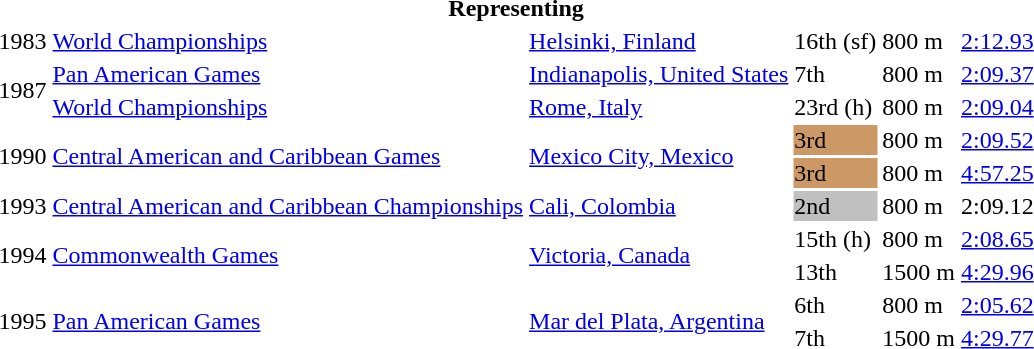<table>
<tr>
<th colspan=6>Representing </th>
</tr>
<tr>
<td>1983</td>
<td><a href='#'>World Championships</a></td>
<td><a href='#'>Helsinki, Finland</a></td>
<td>16th (sf)</td>
<td>800 m</td>
<td><a href='#'>2:12.93</a></td>
</tr>
<tr>
<td rowspan=2>1987</td>
<td><a href='#'>Pan American Games</a></td>
<td><a href='#'>Indianapolis, United States</a></td>
<td>7th</td>
<td>800 m</td>
<td><a href='#'>2:09.37</a></td>
</tr>
<tr>
<td><a href='#'>World Championships</a></td>
<td><a href='#'>Rome, Italy</a></td>
<td>23rd (h)</td>
<td>800 m</td>
<td><a href='#'>2:09.04</a></td>
</tr>
<tr>
<td rowspan=2>1990</td>
<td rowspan=2><a href='#'>Central American and Caribbean Games</a></td>
<td rowspan=2><a href='#'>Mexico City, Mexico</a></td>
<td bgcolor=cc9966>3rd</td>
<td>800 m</td>
<td><a href='#'>2:09.52</a></td>
</tr>
<tr>
<td bgcolor=cc9966>3rd</td>
<td>800 m</td>
<td><a href='#'>4:57.25</a></td>
</tr>
<tr>
<td>1993</td>
<td><a href='#'>Central American and Caribbean Championships</a></td>
<td><a href='#'>Cali, Colombia</a></td>
<td bgcolor=silver>2nd</td>
<td>800 m</td>
<td>2:09.12</td>
</tr>
<tr>
<td rowspan=2>1994</td>
<td rowspan=2><a href='#'>Commonwealth Games</a></td>
<td rowspan=2><a href='#'>Victoria, Canada</a></td>
<td>15th (h)</td>
<td>800 m</td>
<td><a href='#'>2:08.65</a></td>
</tr>
<tr>
<td>13th</td>
<td>1500 m</td>
<td><a href='#'>	4:29.96</a></td>
</tr>
<tr>
<td rowspan=2>1995</td>
<td rowspan=2><a href='#'>Pan American Games</a></td>
<td rowspan=2><a href='#'>Mar del Plata, Argentina</a></td>
<td>6th</td>
<td>800 m</td>
<td><a href='#'>2:05.62</a></td>
</tr>
<tr>
<td>7th</td>
<td>1500 m</td>
<td><a href='#'>	4:29.77</a></td>
</tr>
</table>
